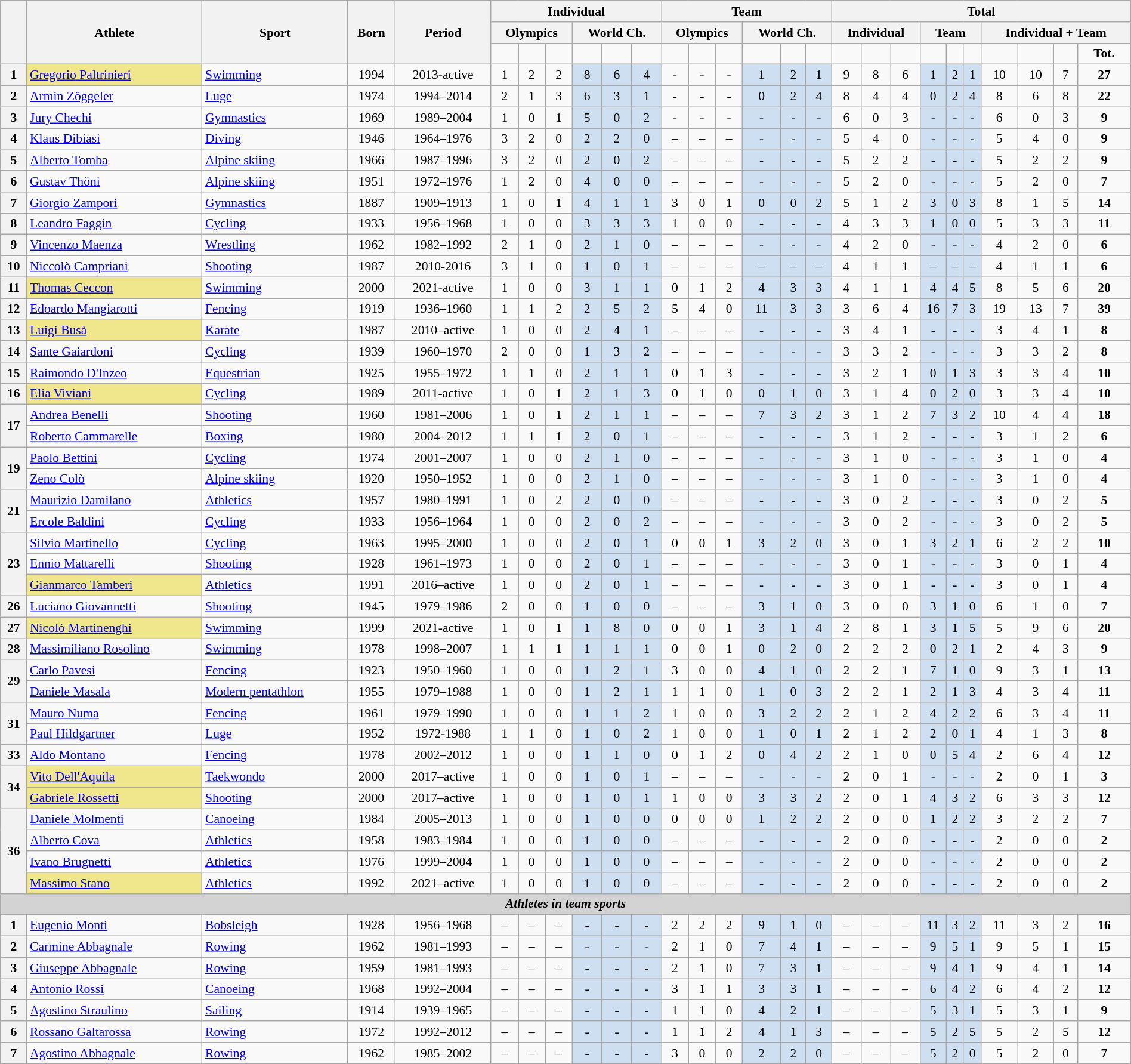<table class="wikitable" width=100% style="font-size:90%; text-align:center;">
<tr>
<th rowspan=3></th>
<th rowspan=3>Athlete</th>
<th rowspan=3>Sport</th>
<th rowspan=3>Born</th>
<th rowspan=3>Period</th>
<th colspan=6>Individual</th>
<th colspan=6>Team</th>
<th colspan=10>Total</th>
</tr>
<tr>
<th colspan=3>Olympics</th>
<th colspan=3>World Ch.</th>
<th colspan=3>Olympics</th>
<th colspan=3>World Ch.</th>
<th colspan=3>Individual</th>
<th colspan=3>Team</th>
<th colspan=4>Individual + Team</th>
</tr>
<tr>
<td></td>
<td></td>
<td></td>
<td></td>
<td></td>
<td></td>
<td></td>
<td></td>
<td></td>
<td></td>
<td></td>
<td></td>
<td></td>
<td></td>
<td></td>
<td></td>
<td></td>
<td></td>
<td></td>
<td></td>
<td></td>
<td><strong>Tot.</strong></td>
</tr>
<tr>
<th>1</th>
<td align=left bgcolor=khaki><a href='#'>Gregorio Paltrinieri</a></td>
<td align=left><a href='#'>Swimming</a></td>
<td>1994</td>
<td>2013-active</td>
<td>1</td>
<td>2</td>
<td>2</td>
<td bgcolor=#cedff2>8</td>
<td bgcolor=#cedff2>6</td>
<td bgcolor=#cedff2>4</td>
<td>-</td>
<td>-</td>
<td>-</td>
<td bgcolor=#cedff2>1</td>
<td bgcolor=#cedff2>2</td>
<td bgcolor=#cedff2>1</td>
<td>9</td>
<td>8</td>
<td>6</td>
<td bgcolor=#cedff2>1</td>
<td bgcolor=#cedff2>2</td>
<td bgcolor=#cedff2>1</td>
<td>10</td>
<td>10</td>
<td>7</td>
<td><strong>27</strong></td>
</tr>
<tr>
<th>2</th>
<td align=left><a href='#'>Armin Zöggeler</a></td>
<td align=left><a href='#'>Luge</a></td>
<td>1974</td>
<td>1994–2014</td>
<td>2</td>
<td>1</td>
<td>3</td>
<td bgcolor=#cedff2>6</td>
<td bgcolor=#cedff2>3</td>
<td bgcolor=#cedff2>1</td>
<td>-</td>
<td>-</td>
<td>-</td>
<td bgcolor=#cedff2>0</td>
<td bgcolor=#cedff2>2</td>
<td bgcolor=#cedff2>4</td>
<td>8</td>
<td>4</td>
<td>4</td>
<td bgcolor=#cedff2>0</td>
<td bgcolor=#cedff2>2</td>
<td bgcolor=#cedff2>4</td>
<td>8</td>
<td>6</td>
<td>8</td>
<td><strong>22</strong></td>
</tr>
<tr>
<th>3</th>
<td align=left><a href='#'>Jury Chechi</a></td>
<td align=left><a href='#'>Gymnastics</a></td>
<td>1969</td>
<td>1989–2004</td>
<td>1</td>
<td>0</td>
<td>1</td>
<td bgcolor=#cedff2>5</td>
<td bgcolor=#cedff2>0</td>
<td bgcolor=#cedff2>2</td>
<td>-</td>
<td>-</td>
<td>-</td>
<td bgcolor=#cedff2>-</td>
<td bgcolor=#cedff2>-</td>
<td bgcolor=#cedff2>-</td>
<td>6</td>
<td>0</td>
<td>3</td>
<td bgcolor=#cedff2>-</td>
<td bgcolor=#cedff2>-</td>
<td bgcolor=#cedff2>-</td>
<td>6</td>
<td>0</td>
<td>3</td>
<td><strong>9</strong></td>
</tr>
<tr>
<th>4</th>
<td align=left><a href='#'>Klaus Dibiasi</a></td>
<td align=left><a href='#'>Diving</a></td>
<td>1946</td>
<td>1964–1976</td>
<td>3</td>
<td>2</td>
<td>0</td>
<td bgcolor=#cedff2>2</td>
<td bgcolor=#cedff2>2</td>
<td bgcolor=#cedff2>0</td>
<td>–</td>
<td>–</td>
<td>–</td>
<td bgcolor=#cedff2>-</td>
<td bgcolor=#cedff2>-</td>
<td bgcolor=#cedff2>-</td>
<td>5</td>
<td>4</td>
<td>0</td>
<td bgcolor=#cedff2>-</td>
<td bgcolor=#cedff2>-</td>
<td bgcolor=#cedff2>-</td>
<td>5</td>
<td>4</td>
<td>0</td>
<td><strong>9</strong></td>
</tr>
<tr>
<th>5</th>
<td align=left><a href='#'>Alberto Tomba</a></td>
<td align=left><a href='#'>Alpine skiing</a></td>
<td>1966</td>
<td>1987–1996</td>
<td>3</td>
<td>2</td>
<td>0</td>
<td bgcolor=#cedff2>2</td>
<td bgcolor=#cedff2>0</td>
<td bgcolor=#cedff2>2</td>
<td>–</td>
<td>–</td>
<td>–</td>
<td bgcolor=#cedff2>-</td>
<td bgcolor=#cedff2>-</td>
<td bgcolor=#cedff2>-</td>
<td>5</td>
<td>2</td>
<td>2</td>
<td bgcolor=#cedff2>-</td>
<td bgcolor=#cedff2>-</td>
<td bgcolor=#cedff2>-</td>
<td>5</td>
<td>2</td>
<td>2</td>
<td><strong>9</strong></td>
</tr>
<tr>
<th>6</th>
<td align=left><a href='#'>Gustav Thöni</a></td>
<td align=left><a href='#'>Alpine skiing</a></td>
<td>1951</td>
<td>1972–1976</td>
<td>1</td>
<td>2</td>
<td>0</td>
<td bgcolor=#cedff2>4</td>
<td bgcolor=#cedff2>0</td>
<td bgcolor=#cedff2>0</td>
<td>–</td>
<td>–</td>
<td>–</td>
<td bgcolor=#cedff2>-</td>
<td bgcolor=#cedff2>-</td>
<td bgcolor=#cedff2>-</td>
<td>5</td>
<td>2</td>
<td>0</td>
<td bgcolor=#cedff2>-</td>
<td bgcolor=#cedff2>-</td>
<td bgcolor=#cedff2>-</td>
<td>5</td>
<td>2</td>
<td>0</td>
<td><strong>7</strong></td>
</tr>
<tr>
<th>7</th>
<td align=left><a href='#'>Giorgio Zampori</a></td>
<td align=left><a href='#'>Gymnastics</a></td>
<td>1887</td>
<td>1909–1913</td>
<td>1</td>
<td>0</td>
<td>1</td>
<td bgcolor=#cedff2>4</td>
<td bgcolor=#cedff2>1</td>
<td bgcolor=#cedff2>1</td>
<td>3</td>
<td>0</td>
<td>1</td>
<td bgcolor=#cedff2>0</td>
<td bgcolor=#cedff2>0</td>
<td bgcolor=#cedff2>2</td>
<td>5</td>
<td>1</td>
<td>2</td>
<td bgcolor=#cedff2>3</td>
<td bgcolor=#cedff2>0</td>
<td bgcolor=#cedff2>3</td>
<td>8</td>
<td>1</td>
<td>5</td>
<td><strong>14</strong></td>
</tr>
<tr>
<th>8</th>
<td align=left><a href='#'>Leandro Faggin</a></td>
<td align=left><a href='#'>Cycling</a></td>
<td>1933</td>
<td>1956–1968</td>
<td>1</td>
<td>0</td>
<td>0</td>
<td bgcolor=#cedff2>3</td>
<td bgcolor=#cedff2>3</td>
<td bgcolor=#cedff2>3</td>
<td>1</td>
<td>0</td>
<td>0</td>
<td bgcolor=#cedff2>-</td>
<td bgcolor=#cedff2>-</td>
<td bgcolor=#cedff2>-</td>
<td>4</td>
<td>3</td>
<td>3</td>
<td bgcolor=#cedff2>1</td>
<td bgcolor=#cedff2>0</td>
<td bgcolor=#cedff2>0</td>
<td>5</td>
<td>3</td>
<td>3</td>
<td><strong>11</strong></td>
</tr>
<tr>
<th>9</th>
<td align=left><a href='#'>Vincenzo Maenza</a></td>
<td align=left><a href='#'>Wrestling</a></td>
<td>1962</td>
<td>1982–1992</td>
<td>2</td>
<td>1</td>
<td>0</td>
<td bgcolor=#cedff2>2</td>
<td bgcolor=#cedff2>1</td>
<td bgcolor=#cedff2>0</td>
<td>–</td>
<td>–</td>
<td>–</td>
<td bgcolor=#cedff2>-</td>
<td bgcolor=#cedff2>-</td>
<td bgcolor=#cedff2>-</td>
<td>4</td>
<td>2</td>
<td>0</td>
<td bgcolor=#cedff2>-</td>
<td bgcolor=#cedff2>-</td>
<td bgcolor=#cedff2>-</td>
<td>4</td>
<td>2</td>
<td>0</td>
<td><strong>6</strong></td>
</tr>
<tr>
<th>10</th>
<td align=left><a href='#'>Niccolò Campriani</a></td>
<td align=left><a href='#'>Shooting</a></td>
<td>1987</td>
<td>2010-2016</td>
<td>3</td>
<td>1</td>
<td>0</td>
<td bgcolor=#cedff2>1</td>
<td bgcolor=#cedff2>0</td>
<td bgcolor=#cedff2>1</td>
<td>–</td>
<td>–</td>
<td>–</td>
<td bgcolor=#cedff2>–</td>
<td bgcolor=#cedff2>–</td>
<td bgcolor=#cedff2>–</td>
<td>4</td>
<td>1</td>
<td>1</td>
<td bgcolor=#cedff2>–</td>
<td bgcolor=#cedff2>–</td>
<td bgcolor=#cedff2>–</td>
<td>4</td>
<td>1</td>
<td>1</td>
<td><strong>6</strong></td>
</tr>
<tr>
<th>11</th>
<td align=left bgcolor=khaki><a href='#'>Thomas Ceccon</a></td>
<td align=left><a href='#'>Swimming</a></td>
<td>2000</td>
<td>2021-active</td>
<td>1</td>
<td>0</td>
<td>0</td>
<td bgcolor=#cedff2>3</td>
<td bgcolor=#cedff2>1</td>
<td bgcolor=#cedff2>1</td>
<td>0</td>
<td>1</td>
<td>2</td>
<td bgcolor=#cedff2>4</td>
<td bgcolor=#cedff2>3</td>
<td bgcolor=#cedff2>3</td>
<td>4</td>
<td>1</td>
<td>1</td>
<td bgcolor=#cedff2>4</td>
<td bgcolor=#cedff2>4</td>
<td bgcolor=#cedff2>5</td>
<td>8</td>
<td>5</td>
<td>6</td>
<td><strong>20</strong></td>
</tr>
<tr>
<th>12</th>
<td align="left"><a href='#'>Edoardo Mangiarotti</a></td>
<td align="left"><a href='#'>Fencing</a></td>
<td>1919</td>
<td>1936–1960</td>
<td>1</td>
<td>1</td>
<td>2</td>
<td bgcolor="#cedff2">2</td>
<td bgcolor="#cedff2">5</td>
<td bgcolor="#cedff2">2</td>
<td>5</td>
<td>4</td>
<td>0</td>
<td bgcolor="#cedff2">11</td>
<td bgcolor="#cedff2">3</td>
<td bgcolor="#cedff2">3</td>
<td>3</td>
<td>6</td>
<td>4</td>
<td bgcolor="#cedff2">16</td>
<td bgcolor="#cedff2">7</td>
<td bgcolor="#cedff2">3</td>
<td>19</td>
<td>13</td>
<td>7</td>
<td><strong>39</strong></td>
</tr>
<tr>
<th>13</th>
<td align=left bgcolor=khaki><a href='#'>Luigi Busà</a></td>
<td align=left><a href='#'>Karate</a></td>
<td>1987</td>
<td>2010–active</td>
<td>1</td>
<td>0</td>
<td>0</td>
<td bgcolor=#cedff2>2</td>
<td bgcolor=#cedff2>4</td>
<td bgcolor=#cedff2>1</td>
<td>–</td>
<td>–</td>
<td>–</td>
<td bgcolor=#cedff2>-</td>
<td bgcolor=#cedff2>-</td>
<td bgcolor=#cedff2>-</td>
<td>3</td>
<td>4</td>
<td>1</td>
<td bgcolor=#cedff2>-</td>
<td bgcolor=#cedff2>-</td>
<td bgcolor=#cedff2>-</td>
<td>3</td>
<td>4</td>
<td>1</td>
<td><strong>8</strong></td>
</tr>
<tr>
<th>14</th>
<td align=left><a href='#'>Sante Gaiardoni</a></td>
<td align=left><a href='#'>Cycling</a></td>
<td>1939</td>
<td>1960–1970</td>
<td>2</td>
<td>0</td>
<td>0</td>
<td bgcolor=#cedff2>1</td>
<td bgcolor=#cedff2>3</td>
<td bgcolor=#cedff2>2</td>
<td>–</td>
<td>–</td>
<td>–</td>
<td bgcolor=#cedff2>-</td>
<td bgcolor=#cedff2>-</td>
<td bgcolor=#cedff2>-</td>
<td>3</td>
<td>3</td>
<td>2</td>
<td bgcolor=#cedff2>-</td>
<td bgcolor=#cedff2>-</td>
<td bgcolor=#cedff2>-</td>
<td>3</td>
<td>3</td>
<td>2</td>
<td><strong>8</strong></td>
</tr>
<tr>
<th>15</th>
<td align=left><a href='#'>Raimondo D'Inzeo</a></td>
<td align=left><a href='#'>Equestrian</a></td>
<td>1925</td>
<td>1955–1972</td>
<td>1</td>
<td>1</td>
<td>0</td>
<td bgcolor=#cedff2>2</td>
<td bgcolor=#cedff2>1</td>
<td bgcolor=#cedff2>1</td>
<td>0</td>
<td>1</td>
<td>3</td>
<td bgcolor=#cedff2>-</td>
<td bgcolor=#cedff2>-</td>
<td bgcolor=#cedff2>-</td>
<td>3</td>
<td>2</td>
<td>1</td>
<td bgcolor=#cedff2>0</td>
<td bgcolor=#cedff2>1</td>
<td bgcolor=#cedff2>3</td>
<td>3</td>
<td>3</td>
<td>4</td>
<td><strong>10</strong></td>
</tr>
<tr>
<th>16</th>
<td align=left bgcolor=khaki><a href='#'>Elia Viviani</a></td>
<td align=left><a href='#'>Cycling</a></td>
<td>1989</td>
<td>2011-active</td>
<td>1</td>
<td>0</td>
<td>1</td>
<td bgcolor=#cedff2>2</td>
<td bgcolor=#cedff2>1</td>
<td bgcolor=#cedff2>3</td>
<td>0</td>
<td>1</td>
<td>0</td>
<td bgcolor=#cedff2>0</td>
<td bgcolor=#cedff2>1</td>
<td bgcolor=#cedff2>0</td>
<td>3</td>
<td>1</td>
<td>4</td>
<td bgcolor=#cedff2>0</td>
<td bgcolor=#cedff2>2</td>
<td bgcolor=#cedff2>0</td>
<td>3</td>
<td>3</td>
<td>4</td>
<td><strong>10</strong></td>
</tr>
<tr>
<th rowspan=2>17</th>
<td align=left><a href='#'>Andrea Benelli</a></td>
<td align=left><a href='#'>Shooting</a></td>
<td>1960</td>
<td>1981–2006</td>
<td>1</td>
<td>0</td>
<td>1</td>
<td bgcolor=#cedff2>2</td>
<td bgcolor=#cedff2>1</td>
<td bgcolor=#cedff2>1</td>
<td>–</td>
<td>–</td>
<td>–</td>
<td bgcolor=#cedff2>7</td>
<td bgcolor=#cedff2>3</td>
<td bgcolor=#cedff2>2</td>
<td>3</td>
<td>1</td>
<td>2</td>
<td bgcolor=#cedff2>7</td>
<td bgcolor=#cedff2>3</td>
<td bgcolor=#cedff2>2</td>
<td>10</td>
<td>4</td>
<td>4</td>
<td><strong>18</strong></td>
</tr>
<tr>
<td align=left><a href='#'>Roberto Cammarelle</a></td>
<td align=left><a href='#'>Boxing</a></td>
<td>1980</td>
<td>2004–2012</td>
<td>1</td>
<td>1</td>
<td>1</td>
<td bgcolor=#cedff2>2</td>
<td bgcolor=#cedff2>0</td>
<td bgcolor=#cedff2>1</td>
<td>–</td>
<td>–</td>
<td>–</td>
<td bgcolor=#cedff2>-</td>
<td bgcolor=#cedff2>-</td>
<td bgcolor=#cedff2>-</td>
<td>3</td>
<td>1</td>
<td>2</td>
<td bgcolor=#cedff2>-</td>
<td bgcolor=#cedff2>-</td>
<td bgcolor=#cedff2>-</td>
<td>3</td>
<td>1</td>
<td>2</td>
<td><strong>6</strong></td>
</tr>
<tr>
<th rowspan=2>19</th>
<td align=left><a href='#'>Paolo Bettini</a></td>
<td align=left><a href='#'>Cycling</a></td>
<td>1974</td>
<td>2001–2007</td>
<td>1</td>
<td>0</td>
<td>0</td>
<td bgcolor=#cedff2>2</td>
<td bgcolor=#cedff2>1</td>
<td bgcolor=#cedff2>0</td>
<td>–</td>
<td>–</td>
<td>–</td>
<td bgcolor=#cedff2>-</td>
<td bgcolor=#cedff2>-</td>
<td bgcolor=#cedff2>-</td>
<td>3</td>
<td>1</td>
<td>0</td>
<td bgcolor=#cedff2>-</td>
<td bgcolor=#cedff2>-</td>
<td bgcolor=#cedff2>-</td>
<td>3</td>
<td>1</td>
<td>0</td>
<td><strong>4</strong></td>
</tr>
<tr>
<td align=left><a href='#'>Zeno Colò</a></td>
<td align=left><a href='#'>Alpine skiing</a></td>
<td>1920</td>
<td>1950–1952</td>
<td>1</td>
<td>0</td>
<td>0</td>
<td bgcolor=#cedff2>2</td>
<td bgcolor=#cedff2>1</td>
<td bgcolor=#cedff2>0</td>
<td>–</td>
<td>–</td>
<td>–</td>
<td bgcolor=#cedff2>-</td>
<td bgcolor=#cedff2>-</td>
<td bgcolor=#cedff2>-</td>
<td>3</td>
<td>1</td>
<td>0</td>
<td bgcolor=#cedff2>-</td>
<td bgcolor=#cedff2>-</td>
<td bgcolor=#cedff2>-</td>
<td>3</td>
<td>1</td>
<td>0</td>
<td><strong>4</strong></td>
</tr>
<tr>
<th rowspan=2>21</th>
<td align=left><a href='#'>Maurizio Damilano</a></td>
<td align=left><a href='#'>Athletics</a></td>
<td>1957</td>
<td>1980–1991</td>
<td>1</td>
<td>0</td>
<td>2</td>
<td bgcolor=#cedff2>2</td>
<td bgcolor=#cedff2>0</td>
<td bgcolor=#cedff2>0</td>
<td>–</td>
<td>–</td>
<td>–</td>
<td bgcolor=#cedff2>-</td>
<td bgcolor=#cedff2>-</td>
<td bgcolor=#cedff2>-</td>
<td>3</td>
<td>0</td>
<td>2</td>
<td bgcolor=#cedff2>-</td>
<td bgcolor=#cedff2>-</td>
<td bgcolor=#cedff2>-</td>
<td>3</td>
<td>0</td>
<td>2</td>
<td><strong>5</strong></td>
</tr>
<tr>
<td align=left><a href='#'>Ercole Baldini</a></td>
<td align=left><a href='#'>Cycling</a></td>
<td>1933</td>
<td>1956–1964</td>
<td>1</td>
<td>0</td>
<td>0</td>
<td bgcolor=#cedff2>2</td>
<td bgcolor=#cedff2>0</td>
<td bgcolor=#cedff2>2</td>
<td>–</td>
<td>–</td>
<td>–</td>
<td bgcolor=#cedff2>-</td>
<td bgcolor=#cedff2>-</td>
<td bgcolor=#cedff2>-</td>
<td>3</td>
<td>0</td>
<td>2</td>
<td bgcolor=#cedff2>-</td>
<td bgcolor=#cedff2>-</td>
<td bgcolor=#cedff2>-</td>
<td>3</td>
<td>0</td>
<td>2</td>
<td><strong>5</strong></td>
</tr>
<tr>
<th rowspan=3>23</th>
<td align=left><a href='#'>Silvio Martinello</a></td>
<td align=left><a href='#'>Cycling</a></td>
<td>1963</td>
<td>1995–2000</td>
<td>1</td>
<td>0</td>
<td>0</td>
<td bgcolor=#cedff2>2</td>
<td bgcolor=#cedff2>0</td>
<td bgcolor=#cedff2>1</td>
<td>0</td>
<td>0</td>
<td>1</td>
<td bgcolor=#cedff2>3</td>
<td bgcolor=#cedff2>2</td>
<td bgcolor=#cedff2>0</td>
<td>3</td>
<td>0</td>
<td>1</td>
<td bgcolor=#cedff2>3</td>
<td bgcolor=#cedff2>2</td>
<td bgcolor=#cedff2>1</td>
<td>6</td>
<td>2</td>
<td>2</td>
<td><strong>10</strong></td>
</tr>
<tr>
<td align=left><a href='#'>Ennio Mattarelli</a></td>
<td align=left><a href='#'>Shooting</a></td>
<td>1928</td>
<td>1961–1973</td>
<td>1</td>
<td>0</td>
<td>0</td>
<td bgcolor=#cedff2>2</td>
<td bgcolor=#cedff2>0</td>
<td bgcolor=#cedff2>1</td>
<td>–</td>
<td>–</td>
<td>–</td>
<td bgcolor=#cedff2>-</td>
<td bgcolor=#cedff2>-</td>
<td bgcolor=#cedff2>-</td>
<td>3</td>
<td>0</td>
<td>1</td>
<td bgcolor=#cedff2>-</td>
<td bgcolor=#cedff2>-</td>
<td bgcolor=#cedff2>-</td>
<td>3</td>
<td>0</td>
<td>1</td>
<td><strong>4</strong></td>
</tr>
<tr>
<td align=left bgcolor=khaki><a href='#'>Gianmarco Tamberi</a></td>
<td align=left><a href='#'>Athletics</a></td>
<td>1991</td>
<td>2016–active</td>
<td>1</td>
<td>0</td>
<td>0</td>
<td bgcolor=#cedff2>2</td>
<td bgcolor=#cedff2>0</td>
<td bgcolor=#cedff2>1</td>
<td>–</td>
<td>–</td>
<td>–</td>
<td bgcolor=#cedff2>-</td>
<td bgcolor=#cedff2>-</td>
<td bgcolor=#cedff2>-</td>
<td>3</td>
<td>0</td>
<td>1</td>
<td bgcolor=#cedff2>-</td>
<td bgcolor=#cedff2>-</td>
<td bgcolor=#cedff2>-</td>
<td>3</td>
<td>0</td>
<td>1</td>
<td><strong>4</strong></td>
</tr>
<tr>
<th>26</th>
<td align=left><a href='#'>Luciano Giovannetti</a></td>
<td align=left><a href='#'>Shooting</a></td>
<td>1945</td>
<td>1979–1986</td>
<td>2</td>
<td>0</td>
<td>0</td>
<td bgcolor=#cedff2>1</td>
<td bgcolor=#cedff2>0</td>
<td bgcolor=#cedff2>0</td>
<td>–</td>
<td>–</td>
<td>–</td>
<td bgcolor=#cedff2>3</td>
<td bgcolor=#cedff2>1</td>
<td bgcolor=#cedff2>0</td>
<td>3</td>
<td>0</td>
<td>0</td>
<td bgcolor=#cedff2>3</td>
<td bgcolor=#cedff2>1</td>
<td bgcolor=#cedff2>0</td>
<td>6</td>
<td>1</td>
<td>0</td>
<td><strong>7</strong></td>
</tr>
<tr>
<th>27</th>
<td align=left bgcolor=khaki><a href='#'>Nicolò Martinenghi</a></td>
<td align=left><a href='#'>Swimming</a></td>
<td>1999</td>
<td>2021-active</td>
<td>1</td>
<td>0</td>
<td>1</td>
<td bgcolor=#cedff2>1</td>
<td bgcolor=#cedff2>8</td>
<td bgcolor=#cedff2>0</td>
<td>0</td>
<td>0</td>
<td>1</td>
<td bgcolor=#cedff2>3</td>
<td bgcolor=#cedff2>1</td>
<td bgcolor=#cedff2>4</td>
<td>2</td>
<td>8</td>
<td>1</td>
<td bgcolor=#cedff2>3</td>
<td bgcolor=#cedff2>1</td>
<td bgcolor=#cedff2>5</td>
<td>5</td>
<td>9</td>
<td>6</td>
<td><strong>20</strong></td>
</tr>
<tr>
<th>28</th>
<td align=left><a href='#'>Massimiliano Rosolino</a></td>
<td align=left><a href='#'>Swimming</a></td>
<td>1978</td>
<td>1998–2007</td>
<td>1</td>
<td>1</td>
<td>1</td>
<td bgcolor=#cedff2>1</td>
<td bgcolor=#cedff2>1</td>
<td bgcolor=#cedff2>1</td>
<td>0</td>
<td>0</td>
<td>1</td>
<td bgcolor=#cedff2>0</td>
<td bgcolor=#cedff2>2</td>
<td bgcolor=#cedff2>0</td>
<td>2</td>
<td>2</td>
<td>2</td>
<td bgcolor=#cedff2>0</td>
<td bgcolor=#cedff2>2</td>
<td bgcolor=#cedff2>1</td>
<td>2</td>
<td>4</td>
<td>3</td>
<td><strong>9</strong></td>
</tr>
<tr>
<th rowspan=2>29</th>
<td align=left><a href='#'>Carlo Pavesi</a></td>
<td align=left><a href='#'>Fencing</a></td>
<td>1923</td>
<td>1950–1960</td>
<td>1</td>
<td>0</td>
<td>0</td>
<td bgcolor=#cedff2>1</td>
<td bgcolor=#cedff2>2</td>
<td bgcolor=#cedff2>1</td>
<td>3</td>
<td>0</td>
<td>0</td>
<td bgcolor=#cedff2>4</td>
<td bgcolor=#cedff2>1</td>
<td bgcolor=#cedff2>0</td>
<td>2</td>
<td>2</td>
<td>1</td>
<td bgcolor=#cedff2>7</td>
<td bgcolor=#cedff2>1</td>
<td bgcolor=#cedff2>0</td>
<td>9</td>
<td>3</td>
<td>1</td>
<td><strong>13</strong></td>
</tr>
<tr>
<td align=left><a href='#'>Daniele Masala</a></td>
<td align=left><a href='#'>Modern pentathlon</a></td>
<td>1955</td>
<td>1979–1988</td>
<td>1</td>
<td>0</td>
<td>0</td>
<td bgcolor=#cedff2>1</td>
<td bgcolor=#cedff2>2</td>
<td bgcolor=#cedff2>1</td>
<td>1</td>
<td>1</td>
<td>0</td>
<td bgcolor=#cedff2>1</td>
<td bgcolor=#cedff2>0</td>
<td bgcolor=#cedff2>3</td>
<td>2</td>
<td>2</td>
<td>1</td>
<td bgcolor=#cedff2>2</td>
<td bgcolor=#cedff2>1</td>
<td bgcolor=#cedff2>3</td>
<td>4</td>
<td>3</td>
<td>4</td>
<td><strong>11</strong></td>
</tr>
<tr>
<th rowspan=2>31</th>
<td align=left><a href='#'>Mauro Numa</a></td>
<td align=left><a href='#'>Fencing</a></td>
<td>1961</td>
<td>1979–1990</td>
<td>1</td>
<td>0</td>
<td>0</td>
<td bgcolor=#cedff2>1</td>
<td bgcolor=#cedff2>1</td>
<td bgcolor=#cedff2>2</td>
<td>1</td>
<td>0</td>
<td>0</td>
<td bgcolor=#cedff2>3</td>
<td bgcolor=#cedff2>2</td>
<td bgcolor=#cedff2>2</td>
<td>2</td>
<td>1</td>
<td>2</td>
<td bgcolor=#cedff2>4</td>
<td bgcolor=#cedff2>2</td>
<td bgcolor=#cedff2>2</td>
<td>6</td>
<td>3</td>
<td>4</td>
<td><strong>11</strong></td>
</tr>
<tr>
<td align=left><a href='#'>Paul Hildgartner</a></td>
<td align=left><a href='#'>Luge</a></td>
<td>1952</td>
<td>1972-1988</td>
<td>1</td>
<td>1</td>
<td>0</td>
<td bgcolor=#cedff2>1</td>
<td bgcolor=#cedff2>0</td>
<td bgcolor=#cedff2>2</td>
<td>1</td>
<td>0</td>
<td>0</td>
<td bgcolor=#cedff2>1</td>
<td bgcolor=#cedff2>0</td>
<td bgcolor=#cedff2>1</td>
<td>2</td>
<td>1</td>
<td>2</td>
<td bgcolor=#cedff2>2</td>
<td bgcolor=#cedff2>0</td>
<td bgcolor=#cedff2>1</td>
<td>4</td>
<td>1</td>
<td>3</td>
<td><strong>8</strong></td>
</tr>
<tr>
<th>33</th>
<td align=left><a href='#'>Aldo Montano</a></td>
<td align=left><a href='#'>Fencing</a></td>
<td>1978</td>
<td>2002–2012</td>
<td>1</td>
<td>0</td>
<td>0</td>
<td bgcolor=#cedff2>1</td>
<td bgcolor=#cedff2>1</td>
<td bgcolor=#cedff2>0</td>
<td>0</td>
<td>1</td>
<td>2</td>
<td bgcolor=#cedff2>0</td>
<td bgcolor=#cedff2>4</td>
<td bgcolor=#cedff2>2</td>
<td>2</td>
<td>1</td>
<td>0</td>
<td bgcolor=#cedff2>0</td>
<td bgcolor=#cedff2>5</td>
<td bgcolor=#cedff2>4</td>
<td>2</td>
<td>6</td>
<td>4</td>
<td><strong>12</strong></td>
</tr>
<tr>
<th rowspan=2>34</th>
<td align=left bgcolor=khaki><a href='#'>Vito Dell'Aquila</a></td>
<td align=left><a href='#'>Taekwondo</a></td>
<td>2000</td>
<td>2017–active</td>
<td>1</td>
<td>0</td>
<td>0</td>
<td bgcolor=#cedff2>1</td>
<td bgcolor=#cedff2>0</td>
<td bgcolor=#cedff2>1</td>
<td>–</td>
<td>–</td>
<td>–</td>
<td bgcolor=#cedff2>-</td>
<td bgcolor=#cedff2>-</td>
<td bgcolor=#cedff2>-</td>
<td>2</td>
<td>0</td>
<td>1</td>
<td bgcolor=#cedff2>-</td>
<td bgcolor=#cedff2>-</td>
<td bgcolor=#cedff2>-</td>
<td>2</td>
<td>0</td>
<td>1</td>
<td><strong>3</strong></td>
</tr>
<tr>
<td align=left bgcolor=khaki><a href='#'>Gabriele Rossetti</a></td>
<td align=left><a href='#'>Shooting</a></td>
<td>2000</td>
<td>2017–active</td>
<td>1</td>
<td>0</td>
<td>0</td>
<td bgcolor=#cedff2>1</td>
<td bgcolor=#cedff2>0</td>
<td bgcolor=#cedff2>1</td>
<td>1</td>
<td>0</td>
<td>0</td>
<td bgcolor=#cedff2>3</td>
<td bgcolor=#cedff2>3</td>
<td bgcolor=#cedff2>2</td>
<td>2</td>
<td>0</td>
<td>1</td>
<td bgcolor=#cedff2>4</td>
<td bgcolor=#cedff2>3</td>
<td bgcolor=#cedff2>2</td>
<td>6</td>
<td>3</td>
<td>3</td>
<td><strong>12</strong></td>
</tr>
<tr>
<th rowspan=4>36</th>
<td align=left><a href='#'>Daniele Molmenti</a></td>
<td align=left><a href='#'>Canoeing</a></td>
<td>1984</td>
<td>2005–2013</td>
<td>1</td>
<td>0</td>
<td>0</td>
<td bgcolor=#cedff2>1</td>
<td bgcolor=#cedff2>0</td>
<td bgcolor=#cedff2>0</td>
<td>0</td>
<td>0</td>
<td>0</td>
<td bgcolor=#cedff2>1</td>
<td bgcolor=#cedff2>2</td>
<td bgcolor=#cedff2>2</td>
<td>2</td>
<td>0</td>
<td>0</td>
<td bgcolor=#cedff2>1</td>
<td bgcolor=#cedff2>2</td>
<td bgcolor=#cedff2>2</td>
<td>3</td>
<td>2</td>
<td>2</td>
<td><strong>7</strong></td>
</tr>
<tr>
<td align=left><a href='#'>Alberto Cova</a></td>
<td align=left><a href='#'>Athletics</a></td>
<td>1958</td>
<td>1983–1984</td>
<td>1</td>
<td>0</td>
<td>0</td>
<td bgcolor=#cedff2>1</td>
<td bgcolor=#cedff2>0</td>
<td bgcolor=#cedff2>0</td>
<td>–</td>
<td>–</td>
<td>–</td>
<td bgcolor=#cedff2>-</td>
<td bgcolor=#cedff2>-</td>
<td bgcolor=#cedff2>-</td>
<td>2</td>
<td>0</td>
<td>0</td>
<td bgcolor=#cedff2>-</td>
<td bgcolor=#cedff2>-</td>
<td bgcolor=#cedff2>-</td>
<td>2</td>
<td>0</td>
<td>0</td>
<td><strong>2</strong></td>
</tr>
<tr>
<td align=left><a href='#'>Ivano Brugnetti</a></td>
<td align=left><a href='#'>Athletics</a></td>
<td>1976</td>
<td>1999–2004</td>
<td>1</td>
<td>0</td>
<td>0</td>
<td bgcolor=#cedff2>1</td>
<td bgcolor=#cedff2>0</td>
<td bgcolor=#cedff2>0</td>
<td>–</td>
<td>–</td>
<td>–</td>
<td bgcolor=#cedff2>-</td>
<td bgcolor=#cedff2>-</td>
<td bgcolor=#cedff2>-</td>
<td>2</td>
<td>0</td>
<td>0</td>
<td bgcolor=#cedff2>-</td>
<td bgcolor=#cedff2>-</td>
<td bgcolor=#cedff2>-</td>
<td>2</td>
<td>0</td>
<td>0</td>
<td><strong>2</strong></td>
</tr>
<tr>
<td align=left bgcolor=khaki><a href='#'>Massimo Stano</a></td>
<td align=left><a href='#'>Athletics</a></td>
<td>1992</td>
<td>2021–active</td>
<td>1</td>
<td>0</td>
<td>0</td>
<td bgcolor=#cedff2>1</td>
<td bgcolor=#cedff2>0</td>
<td bgcolor=#cedff2>0</td>
<td>–</td>
<td>–</td>
<td>–</td>
<td bgcolor=#cedff2>-</td>
<td bgcolor=#cedff2>-</td>
<td bgcolor=#cedff2>-</td>
<td>2</td>
<td>0</td>
<td>0</td>
<td bgcolor=#cedff2>-</td>
<td bgcolor=#cedff2>-</td>
<td bgcolor=#cedff2>-</td>
<td>2</td>
<td>0</td>
<td>0</td>
<td><strong>2</strong></td>
</tr>
<tr>
<td colspan=27 bgcolor=lightgrey><strong><em>Athletes in team sports</em></strong></td>
</tr>
<tr>
<th>1</th>
<td align=left><a href='#'>Eugenio Monti</a></td>
<td align=left><a href='#'>Bobsleigh</a></td>
<td>1928</td>
<td>1956–1968</td>
<td>–</td>
<td>–</td>
<td>–</td>
<td bgcolor=#cedff2>-</td>
<td bgcolor=#cedff2>-</td>
<td bgcolor=#cedff2>-</td>
<td>2</td>
<td>2</td>
<td>2</td>
<td bgcolor=#cedff2>9</td>
<td bgcolor=#cedff2>1</td>
<td bgcolor=#cedff2>0</td>
<td>–</td>
<td>–</td>
<td>–</td>
<td bgcolor=#cedff2>11</td>
<td bgcolor=#cedff2>3</td>
<td bgcolor=#cedff2>2</td>
<td>11</td>
<td>3</td>
<td>2</td>
<td><strong>16</strong></td>
</tr>
<tr>
<th>2</th>
<td align=left><a href='#'>Carmine Abbagnale</a></td>
<td align=left><a href='#'>Rowing</a></td>
<td>1962</td>
<td>1981–1993</td>
<td>–</td>
<td>–</td>
<td>–</td>
<td bgcolor=#cedff2>-</td>
<td bgcolor=#cedff2>-</td>
<td bgcolor=#cedff2>-</td>
<td>2</td>
<td>1</td>
<td>0</td>
<td bgcolor=#cedff2>7</td>
<td bgcolor=#cedff2>4</td>
<td bgcolor=#cedff2>1</td>
<td>–</td>
<td>–</td>
<td>–</td>
<td bgcolor=#cedff2>9</td>
<td bgcolor=#cedff2>5</td>
<td bgcolor=#cedff2>1</td>
<td>9</td>
<td>5</td>
<td>1</td>
<td><strong>15</strong></td>
</tr>
<tr>
<th>3</th>
<td align=left><a href='#'>Giuseppe Abbagnale</a></td>
<td align=left><a href='#'>Rowing</a></td>
<td>1959</td>
<td>1981–1993</td>
<td>–</td>
<td>–</td>
<td>–</td>
<td bgcolor=#cedff2>-</td>
<td bgcolor=#cedff2>-</td>
<td bgcolor=#cedff2>-</td>
<td>2</td>
<td>1</td>
<td>0</td>
<td bgcolor=#cedff2>7</td>
<td bgcolor=#cedff2>3</td>
<td bgcolor=#cedff2>1</td>
<td>–</td>
<td>–</td>
<td>–</td>
<td bgcolor=#cedff2>9</td>
<td bgcolor=#cedff2>4</td>
<td bgcolor=#cedff2>1</td>
<td>9</td>
<td>4</td>
<td>1</td>
<td><strong>14</strong></td>
</tr>
<tr>
<th>4</th>
<td align=left><a href='#'>Antonio Rossi</a></td>
<td align=left><a href='#'>Canoeing</a></td>
<td>1968</td>
<td>1992–2004</td>
<td>–</td>
<td>–</td>
<td>–</td>
<td bgcolor=#cedff2>-</td>
<td bgcolor=#cedff2>-</td>
<td bgcolor=#cedff2>-</td>
<td>3</td>
<td>1</td>
<td>1</td>
<td bgcolor=#cedff2>3</td>
<td bgcolor=#cedff2>3</td>
<td bgcolor=#cedff2>1</td>
<td>–</td>
<td>–</td>
<td>–</td>
<td bgcolor=#cedff2>6</td>
<td bgcolor=#cedff2>4</td>
<td bgcolor=#cedff2>2</td>
<td>6</td>
<td>4</td>
<td>2</td>
<td><strong>12</strong></td>
</tr>
<tr>
<th>5</th>
<td align=left><a href='#'>Agostino Straulino</a></td>
<td align=left><a href='#'>Sailing</a></td>
<td>1914</td>
<td>1939–1965</td>
<td>–</td>
<td>–</td>
<td>–</td>
<td bgcolor=#cedff2>-</td>
<td bgcolor=#cedff2>-</td>
<td bgcolor=#cedff2>-</td>
<td>1</td>
<td>1</td>
<td>0</td>
<td bgcolor=#cedff2>4</td>
<td bgcolor=#cedff2>2</td>
<td bgcolor=#cedff2>1</td>
<td>–</td>
<td>–</td>
<td>–</td>
<td bgcolor=#cedff2>5</td>
<td bgcolor=#cedff2>3</td>
<td bgcolor=#cedff2>1</td>
<td>5</td>
<td>3</td>
<td>1</td>
<td><strong>9</strong></td>
</tr>
<tr>
<th>6</th>
<td align=left><a href='#'>Rossano Galtarossa</a></td>
<td align=left><a href='#'>Rowing</a></td>
<td>1972</td>
<td>1992–2012</td>
<td>–</td>
<td>–</td>
<td>–</td>
<td bgcolor=#cedff2>-</td>
<td bgcolor=#cedff2>-</td>
<td bgcolor=#cedff2>-</td>
<td>1</td>
<td>1</td>
<td>2</td>
<td bgcolor=#cedff2>4</td>
<td bgcolor=#cedff2>1</td>
<td bgcolor=#cedff2>3</td>
<td>–</td>
<td>–</td>
<td>–</td>
<td bgcolor=#cedff2>5</td>
<td bgcolor=#cedff2>2</td>
<td bgcolor=#cedff2>5</td>
<td>5</td>
<td>2</td>
<td>5</td>
<td><strong>12</strong></td>
</tr>
<tr>
<th>7</th>
<td align=left><a href='#'>Agostino Abbagnale</a></td>
<td align=left><a href='#'>Rowing</a></td>
<td>1962</td>
<td>1985–2002</td>
<td>–</td>
<td>–</td>
<td>–</td>
<td bgcolor=#cedff2>-</td>
<td bgcolor=#cedff2>-</td>
<td bgcolor=#cedff2>-</td>
<td>3</td>
<td>0</td>
<td>0</td>
<td bgcolor=#cedff2>2</td>
<td bgcolor=#cedff2>2</td>
<td bgcolor=#cedff2>0</td>
<td>–</td>
<td>–</td>
<td>–</td>
<td bgcolor=#cedff2>5</td>
<td bgcolor=#cedff2>2</td>
<td bgcolor=#cedff2>0</td>
<td>5</td>
<td>2</td>
<td>0</td>
<td><strong>7</strong></td>
</tr>
</table>
